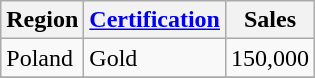<table class="wikitable sortable">
<tr>
<th>Region</th>
<th><a href='#'>Certification</a></th>
<th>Sales</th>
</tr>
<tr>
<td>Poland</td>
<td>Gold</td>
<td>150,000</td>
</tr>
<tr>
</tr>
</table>
